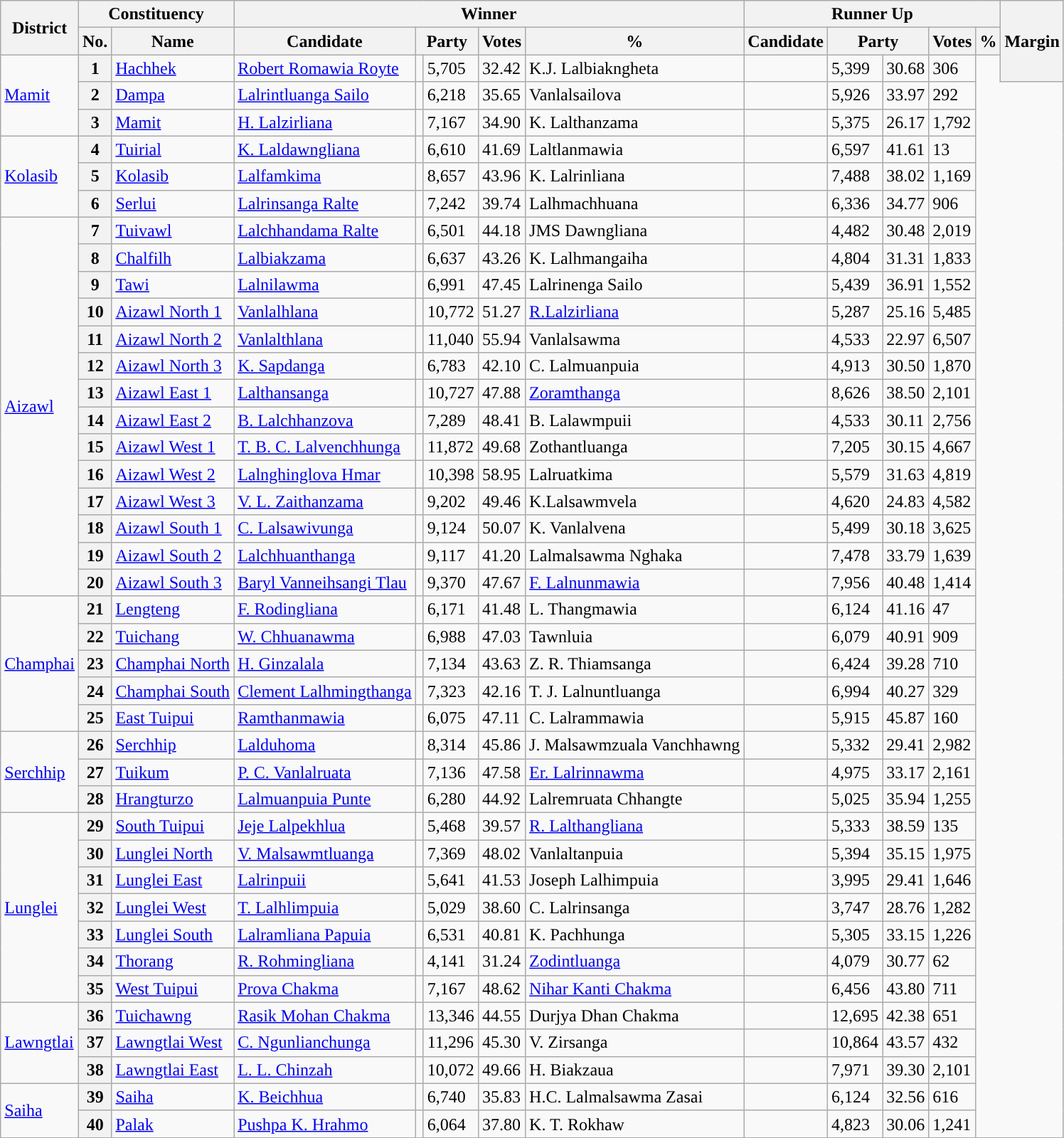<table class="wikitable sortable">
<tr>
<th rowspan="2">District</th>
<th colspan="2">Constituency</th>
<th colspan="5">Winner</th>
<th colspan="5">Runner Up</th>
<th rowspan="3">Margin</th>
</tr>
<tr>
<th>No.</th>
<th>Name</th>
<th>Candidate</th>
<th colspan="2">Party</th>
<th>Votes</th>
<th>%</th>
<th>Candidate</th>
<th colspan="2">Party</th>
<th>Votes</th>
<th>%</th>
</tr>
<tr>
<td rowspan="3"><a href='#'>Mamit</a></td>
<th>1</th>
<td><a href='#'>Hachhek</a></td>
<td><a href='#'>Robert Romawia Royte</a></td>
<td></td>
<td>5,705</td>
<td>32.42</td>
<td>K.J. Lalbiakngheta</td>
<td></td>
<td>5,399</td>
<td>30.68</td>
<td style="background:">306</td>
</tr>
<tr>
<th>2</th>
<td><a href='#'>Dampa</a></td>
<td><a href='#'>Lalrintluanga Sailo</a></td>
<td></td>
<td>6,218</td>
<td>35.65</td>
<td>Vanlalsailova</td>
<td></td>
<td>5,926</td>
<td>33.97</td>
<td style="background:">292</td>
</tr>
<tr>
<th>3</th>
<td><a href='#'>Mamit</a></td>
<td><a href='#'>H. Lalzirliana</a></td>
<td></td>
<td>7,167</td>
<td>34.90</td>
<td>K. Lalthanzama</td>
<td></td>
<td>5,375</td>
<td>26.17</td>
<td style="background:">1,792</td>
</tr>
<tr>
<td rowspan="3"><a href='#'>Kolasib</a></td>
<th>4</th>
<td><a href='#'>Tuirial</a></td>
<td><a href='#'>K. Laldawngliana</a></td>
<td></td>
<td>6,610</td>
<td>41.69</td>
<td>Laltlanmawia</td>
<td></td>
<td>6,597</td>
<td>41.61</td>
<td style="background:">13</td>
</tr>
<tr>
<th>5</th>
<td><a href='#'>Kolasib</a></td>
<td><a href='#'>Lalfamkima</a></td>
<td></td>
<td>8,657</td>
<td>43.96</td>
<td>K. Lalrinliana</td>
<td></td>
<td>7,488</td>
<td>38.02</td>
<td style="background:">1,169</td>
</tr>
<tr>
<th>6</th>
<td><a href='#'>Serlui</a></td>
<td><a href='#'>Lalrinsanga Ralte</a></td>
<td></td>
<td>7,242</td>
<td>39.74</td>
<td>Lalhmachhuana</td>
<td></td>
<td>6,336</td>
<td>34.77</td>
<td style="background:">906</td>
</tr>
<tr>
<td rowspan="14"><a href='#'>Aizawl</a></td>
<th>7</th>
<td><a href='#'>Tuivawl</a></td>
<td><a href='#'>Lalchhandama Ralte</a></td>
<td></td>
<td>6,501</td>
<td>44.18</td>
<td>JMS Dawngliana</td>
<td></td>
<td>4,482</td>
<td>30.48</td>
<td style="background:">2,019</td>
</tr>
<tr>
<th>8</th>
<td><a href='#'>Chalfilh</a></td>
<td><a href='#'>Lalbiakzama</a></td>
<td></td>
<td>6,637</td>
<td>43.26</td>
<td>K. Lalhmangaiha</td>
<td></td>
<td>4,804</td>
<td>31.31</td>
<td style="background:">1,833</td>
</tr>
<tr>
<th>9</th>
<td><a href='#'>Tawi</a></td>
<td><a href='#'>Lalnilawma</a></td>
<td></td>
<td>6,991</td>
<td>47.45</td>
<td>Lalrinenga Sailo</td>
<td></td>
<td>5,439</td>
<td>36.91</td>
<td style="background:">1,552</td>
</tr>
<tr>
<th>10</th>
<td><a href='#'>Aizawl North 1</a></td>
<td><a href='#'>Vanlalhlana</a></td>
<td></td>
<td>10,772</td>
<td>51.27</td>
<td><a href='#'>R.Lalzirliana</a></td>
<td></td>
<td>5,287</td>
<td>25.16</td>
<td style="background:">5,485</td>
</tr>
<tr>
<th>11</th>
<td><a href='#'>Aizawl North 2</a></td>
<td><a href='#'>Vanlalthlana</a></td>
<td></td>
<td>11,040</td>
<td>55.94</td>
<td>Vanlalsawma</td>
<td></td>
<td>4,533</td>
<td>22.97</td>
<td style="background:">6,507</td>
</tr>
<tr>
<th>12</th>
<td><a href='#'>Aizawl North 3</a></td>
<td><a href='#'>K. Sapdanga</a></td>
<td></td>
<td>6,783</td>
<td>42.10</td>
<td>C. Lalmuanpuia</td>
<td></td>
<td>4,913</td>
<td>30.50</td>
<td style="background:">1,870</td>
</tr>
<tr>
<th>13</th>
<td><a href='#'>Aizawl East 1</a></td>
<td><a href='#'>Lalthansanga</a></td>
<td></td>
<td>10,727</td>
<td>47.88</td>
<td><a href='#'>Zoramthanga</a></td>
<td></td>
<td>8,626</td>
<td>38.50</td>
<td style="background:">2,101</td>
</tr>
<tr>
<th>14</th>
<td><a href='#'>Aizawl East 2</a></td>
<td><a href='#'>B. Lalchhanzova</a></td>
<td></td>
<td>7,289</td>
<td>48.41</td>
<td>B. Lalawmpuii</td>
<td></td>
<td>4,533</td>
<td>30.11</td>
<td style="background:">2,756</td>
</tr>
<tr>
<th>15</th>
<td><a href='#'>Aizawl West 1</a></td>
<td><a href='#'>T. B. C. Lalvenchhunga</a></td>
<td></td>
<td>11,872</td>
<td>49.68</td>
<td>Zothantluanga</td>
<td></td>
<td>7,205</td>
<td>30.15</td>
<td style="background:">4,667</td>
</tr>
<tr>
<th>16</th>
<td><a href='#'>Aizawl West 2</a></td>
<td><a href='#'>Lalnghinglova Hmar</a></td>
<td></td>
<td>10,398</td>
<td>58.95</td>
<td>Lalruatkima</td>
<td></td>
<td>5,579</td>
<td>31.63</td>
<td style="background:">4,819</td>
</tr>
<tr>
<th>17</th>
<td><a href='#'>Aizawl West 3</a></td>
<td><a href='#'>V. L. Zaithanzama</a></td>
<td></td>
<td>9,202</td>
<td>49.46</td>
<td>K.Lalsawmvela</td>
<td></td>
<td>4,620</td>
<td>24.83</td>
<td style="background:">4,582</td>
</tr>
<tr>
<th>18</th>
<td><a href='#'>Aizawl South 1</a></td>
<td><a href='#'>C. Lalsawivunga</a></td>
<td></td>
<td>9,124</td>
<td>50.07</td>
<td>K. Vanlalvena</td>
<td></td>
<td>5,499</td>
<td>30.18</td>
<td style="background:">3,625</td>
</tr>
<tr>
<th>19</th>
<td><a href='#'>Aizawl South 2</a></td>
<td><a href='#'>Lalchhuanthanga</a></td>
<td></td>
<td>9,117</td>
<td>41.20</td>
<td>Lalmalsawma Nghaka</td>
<td></td>
<td>7,478</td>
<td>33.79</td>
<td style="background:">1,639</td>
</tr>
<tr>
<th>20</th>
<td><a href='#'>Aizawl South 3</a></td>
<td><a href='#'>Baryl Vanneihsangi Tlau</a></td>
<td></td>
<td>9,370</td>
<td>47.67</td>
<td><a href='#'>F. Lalnunmawia</a></td>
<td></td>
<td>7,956</td>
<td>40.48</td>
<td style="background:">1,414</td>
</tr>
<tr>
<td rowspan="5"><a href='#'>Champhai</a></td>
<th>21</th>
<td><a href='#'>Lengteng</a></td>
<td><a href='#'>F. Rodingliana</a></td>
<td></td>
<td>6,171</td>
<td>41.48</td>
<td>L. Thangmawia</td>
<td></td>
<td>6,124</td>
<td>41.16</td>
<td style="background:">47</td>
</tr>
<tr>
<th>22</th>
<td><a href='#'>Tuichang</a></td>
<td><a href='#'>W. Chhuanawma</a></td>
<td></td>
<td>6,988</td>
<td>47.03</td>
<td>Tawnluia</td>
<td></td>
<td>6,079</td>
<td>40.91</td>
<td style="background:">909</td>
</tr>
<tr>
<th>23</th>
<td><a href='#'>Champhai North</a></td>
<td><a href='#'>H. Ginzalala</a></td>
<td></td>
<td>7,134</td>
<td>43.63</td>
<td>Z. R.  Thiamsanga</td>
<td></td>
<td>6,424</td>
<td>39.28</td>
<td style="background:">710</td>
</tr>
<tr>
<th>24</th>
<td><a href='#'>Champhai South</a></td>
<td><a href='#'>Clement Lalhmingthanga</a></td>
<td></td>
<td>7,323</td>
<td>42.16</td>
<td>T. J.  Lalnuntluanga</td>
<td></td>
<td>6,994</td>
<td>40.27</td>
<td style="background:">329</td>
</tr>
<tr>
<th>25</th>
<td><a href='#'>East Tuipui</a></td>
<td><a href='#'>Ramthanmawia</a></td>
<td></td>
<td>6,075</td>
<td>47.11</td>
<td>C. Lalrammawia</td>
<td></td>
<td>5,915</td>
<td>45.87</td>
<td style="background:">160</td>
</tr>
<tr>
<td rowspan="3"><a href='#'>Serchhip</a></td>
<th>26</th>
<td><a href='#'>Serchhip</a></td>
<td><a href='#'>Lalduhoma</a></td>
<td></td>
<td>8,314</td>
<td>45.86</td>
<td>J. Malsawmzuala Vanchhawng</td>
<td></td>
<td>5,332</td>
<td>29.41</td>
<td style="background:">2,982</td>
</tr>
<tr>
<th>27</th>
<td><a href='#'>Tuikum</a></td>
<td><a href='#'>P. C. Vanlalruata</a></td>
<td></td>
<td>7,136</td>
<td>47.58</td>
<td><a href='#'>Er. Lalrinnawma</a></td>
<td></td>
<td>4,975</td>
<td>33.17</td>
<td style="background:">2,161</td>
</tr>
<tr>
<th>28</th>
<td><a href='#'>Hrangturzo</a></td>
<td><a href='#'>Lalmuanpuia Punte</a></td>
<td></td>
<td>6,280</td>
<td>44.92</td>
<td>Lalremruata Chhangte</td>
<td></td>
<td>5,025</td>
<td>35.94</td>
<td style="background:">1,255</td>
</tr>
<tr>
<td rowspan="7"><a href='#'>Lunglei</a></td>
<th>29</th>
<td><a href='#'>South Tuipui</a></td>
<td><a href='#'>Jeje Lalpekhlua</a></td>
<td></td>
<td>5,468</td>
<td>39.57</td>
<td><a href='#'>R. Lalthangliana</a></td>
<td></td>
<td>5,333</td>
<td>38.59</td>
<td style="background:">135</td>
</tr>
<tr>
<th>30</th>
<td><a href='#'>Lunglei North</a></td>
<td><a href='#'>V. Malsawmtluanga</a></td>
<td></td>
<td>7,369</td>
<td>48.02</td>
<td>Vanlaltanpuia</td>
<td></td>
<td>5,394</td>
<td>35.15</td>
<td style="background:">1,975</td>
</tr>
<tr>
<th>31</th>
<td><a href='#'>Lunglei East</a></td>
<td><a href='#'>Lalrinpuii</a></td>
<td></td>
<td>5,641</td>
<td>41.53</td>
<td>Joseph Lalhimpuia</td>
<td></td>
<td>3,995</td>
<td>29.41</td>
<td style="background:">1,646</td>
</tr>
<tr>
<th>32</th>
<td><a href='#'>Lunglei West</a></td>
<td><a href='#'>T. Lalhlimpuia</a></td>
<td></td>
<td>5,029</td>
<td>38.60</td>
<td>C. Lalrinsanga</td>
<td></td>
<td>3,747</td>
<td>28.76</td>
<td style="background:">1,282</td>
</tr>
<tr>
<th>33</th>
<td><a href='#'>Lunglei South</a></td>
<td><a href='#'>Lalramliana Papuia</a></td>
<td></td>
<td>6,531</td>
<td>40.81</td>
<td>K. Pachhunga</td>
<td></td>
<td>5,305</td>
<td>33.15</td>
<td style="background:">1,226</td>
</tr>
<tr>
<th>34</th>
<td><a href='#'>Thorang</a></td>
<td><a href='#'>R. Rohmingliana</a></td>
<td></td>
<td>4,141</td>
<td>31.24</td>
<td><a href='#'>Zodintluanga</a></td>
<td></td>
<td>4,079</td>
<td>30.77</td>
<td style="background:">62</td>
</tr>
<tr>
<th>35</th>
<td><a href='#'>West Tuipui</a></td>
<td><a href='#'>Prova Chakma</a></td>
<td></td>
<td>7,167</td>
<td>48.62</td>
<td><a href='#'>Nihar Kanti Chakma</a></td>
<td></td>
<td>6,456</td>
<td>43.80</td>
<td style="background:">711</td>
</tr>
<tr>
<td rowspan="3"><a href='#'>Lawngtlai</a></td>
<th>36</th>
<td><a href='#'>Tuichawng</a></td>
<td><a href='#'>Rasik Mohan Chakma</a></td>
<td></td>
<td>13,346</td>
<td>44.55</td>
<td>Durjya Dhan Chakma</td>
<td></td>
<td>12,695</td>
<td>42.38</td>
<td style="background:">651</td>
</tr>
<tr>
<th>37</th>
<td><a href='#'>Lawngtlai West</a></td>
<td><a href='#'>C. Ngunlianchunga</a></td>
<td></td>
<td>11,296</td>
<td>45.30</td>
<td>V. Zirsanga</td>
<td></td>
<td>10,864</td>
<td>43.57</td>
<td style="background:">432</td>
</tr>
<tr>
<th>38</th>
<td><a href='#'>Lawngtlai East</a></td>
<td><a href='#'>L. L. Chinzah</a></td>
<td></td>
<td>10,072</td>
<td>49.66</td>
<td>H. Biakzaua</td>
<td></td>
<td>7,971</td>
<td>39.30</td>
<td style="background:">2,101</td>
</tr>
<tr>
<td rowspan="2"><a href='#'>Saiha</a></td>
<th>39</th>
<td><a href='#'>Saiha</a></td>
<td><a href='#'>K. Beichhua</a></td>
<td></td>
<td>6,740</td>
<td>35.83</td>
<td>H.C. Lalmalsawma Zasai</td>
<td></td>
<td>6,124</td>
<td>32.56</td>
<td style="background:">616</td>
</tr>
<tr>
<th>40</th>
<td><a href='#'>Palak</a></td>
<td><a href='#'>Pushpa K. Hrahmo</a></td>
<td></td>
<td>6,064</td>
<td>37.80</td>
<td>K. T. Rokhaw</td>
<td></td>
<td>4,823</td>
<td>30.06</td>
<td style="background:">1,241</td>
</tr>
<tr>
</tr>
</table>
